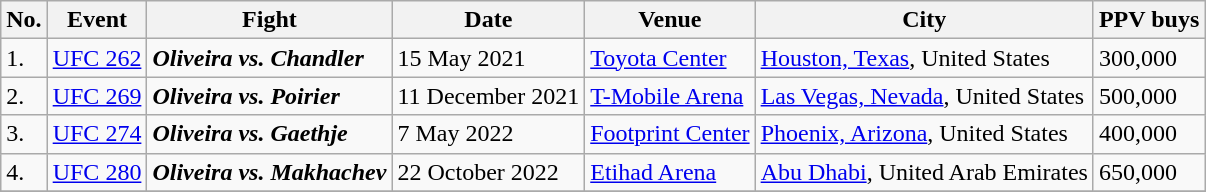<table class="wikitable">
<tr>
<th>No.</th>
<th>Event</th>
<th>Fight</th>
<th>Date</th>
<th>Venue</th>
<th>City</th>
<th>PPV buys</th>
</tr>
<tr>
<td>1.</td>
<td><a href='#'>UFC 262</a></td>
<td><strong><em>Oliveira vs. Chandler</em></strong></td>
<td>15 May 2021</td>
<td><a href='#'>Toyota Center</a></td>
<td><a href='#'>Houston, Texas</a>, United States</td>
<td>300,000</td>
</tr>
<tr>
<td>2.</td>
<td><a href='#'>UFC 269</a></td>
<td><strong><em>Oliveira vs. Poirier</em></strong></td>
<td>11 December 2021</td>
<td><a href='#'>T-Mobile Arena</a></td>
<td><a href='#'>Las Vegas, Nevada</a>, United States</td>
<td>500,000</td>
</tr>
<tr>
<td>3.</td>
<td><a href='#'>UFC 274</a></td>
<td><strong><em>Oliveira vs. Gaethje</em></strong></td>
<td>7 May 2022</td>
<td><a href='#'>Footprint Center</a></td>
<td><a href='#'>Phoenix, Arizona</a>, United States</td>
<td>400,000</td>
</tr>
<tr>
<td>4.</td>
<td><a href='#'>UFC 280</a></td>
<td><strong><em>Oliveira vs. Makhachev</em></strong></td>
<td>22 October 2022</td>
<td><a href='#'>Etihad Arena</a></td>
<td><a href='#'>Abu Dhabi</a>, United Arab Emirates</td>
<td>650,000</td>
</tr>
<tr>
</tr>
</table>
